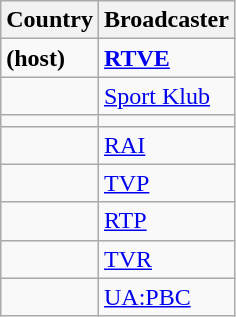<table class="wikitable">
<tr>
<th>Country</th>
<th>Broadcaster</th>
</tr>
<tr>
<td><strong> (host)</strong></td>
<td><strong><a href='#'>RTVE</a></strong></td>
</tr>
<tr>
<td></td>
<td><a href='#'>Sport Klub</a></td>
</tr>
<tr>
<td></td>
<td></td>
</tr>
<tr>
<td></td>
<td><a href='#'>RAI</a></td>
</tr>
<tr>
<td></td>
<td><a href='#'>TVP</a></td>
</tr>
<tr>
<td></td>
<td><a href='#'>RTP</a></td>
</tr>
<tr>
<td></td>
<td><a href='#'>TVR</a></td>
</tr>
<tr>
<td></td>
<td><a href='#'>UA:PBC</a></td>
</tr>
</table>
